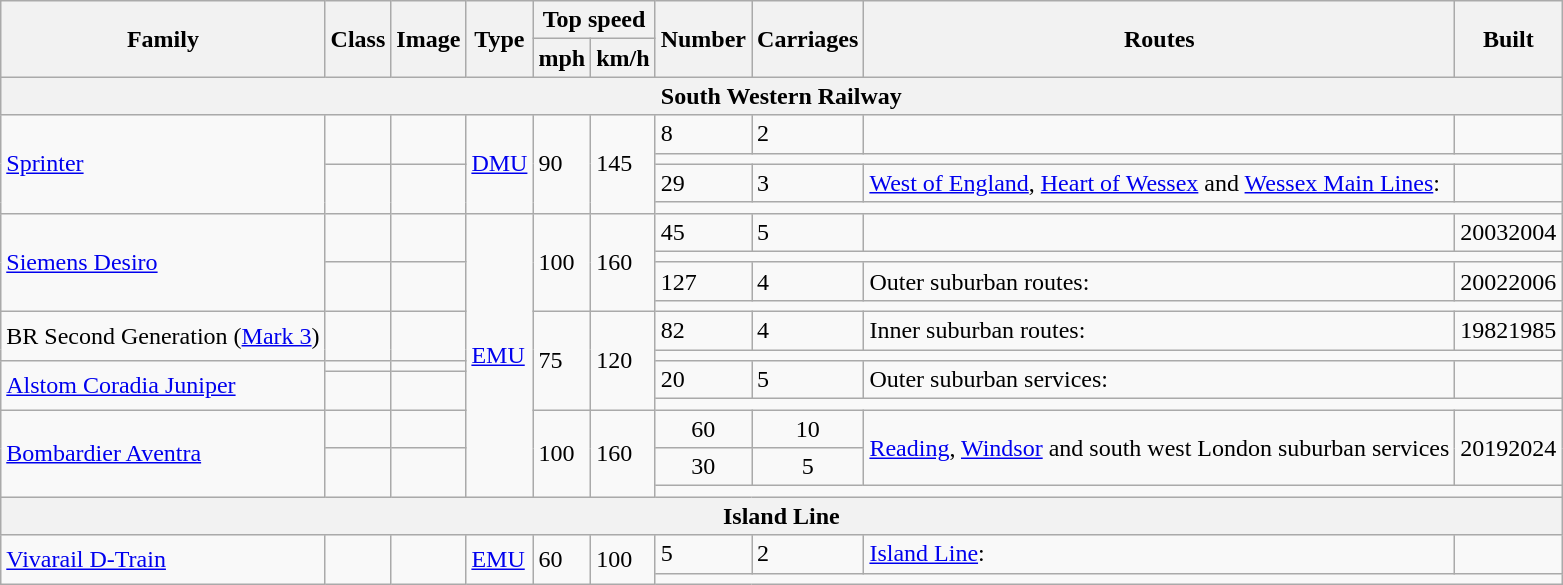<table class="wikitable defaultcenter col1left col2left col9left">
<tr>
<th rowspan="2">Family</th>
<th rowspan="2">Class</th>
<th rowspan="2">Image</th>
<th rowspan="2">Type</th>
<th colspan="2">Top speed</th>
<th rowspan="2">Number</th>
<th rowspan="2">Carriages</th>
<th rowspan="2">Routes</th>
<th rowspan="2">Built</th>
</tr>
<tr>
<th>mph</th>
<th>km/h</th>
</tr>
<tr>
<th colspan="10">South Western Railway</th>
</tr>
<tr>
<td rowspan="4"><a href='#'>Sprinter</a></td>
<td rowspan="2"></td>
<td rowspan="2"></td>
<td rowspan="4"><a href='#'>DMU</a></td>
<td rowspan="4">90</td>
<td rowspan="4">145</td>
<td>8</td>
<td>2</td>
<td></td>
<td></td>
</tr>
<tr>
<td colspan="4"> </td>
</tr>
<tr>
<td rowspan="2"></td>
<td rowspan="2"></td>
<td>29</td>
<td>3</td>
<td style="text-align:left"><a href='#'>West of England</a>, <a href='#'>Heart of Wessex</a> and <a href='#'>Wessex Main Lines</a>:</td>
<td></td>
</tr>
<tr>
<td colspan="4"> </td>
</tr>
<tr>
<td rowspan="4"><a href='#'>Siemens Desiro</a></td>
<td rowspan="2"></td>
<td rowspan="2"></td>
<td rowspan="12"><a href='#'>EMU</a></td>
<td rowspan="4">100</td>
<td rowspan="4">160</td>
<td>45</td>
<td>5</td>
<td></td>
<td>20032004</td>
</tr>
<tr>
<td colspan="4"></td>
</tr>
<tr>
<td rowspan="2"></td>
<td rowspan="2"></td>
<td>127</td>
<td>4</td>
<td style="text-align:left">Outer suburban routes:</td>
<td>20022006</td>
</tr>
<tr>
<td colspan="4"></td>
</tr>
<tr>
<td rowspan="2">BR Second Generation (<a href='#'>Mark 3</a>)</td>
<td rowspan="2"></td>
<td rowspan="2"></td>
<td rowspan="5">75</td>
<td rowspan="5">120</td>
<td>82</td>
<td>4</td>
<td style="text-align:left">Inner suburban routes:</td>
<td>19821985</td>
</tr>
<tr>
<td colspan="4"></td>
</tr>
<tr>
<td rowspan="3"><a href='#'>Alstom Coradia Juniper</a></td>
<td></td>
<td></td>
<td rowspan="2">20</td>
<td rowspan="2">5</td>
<td rowspan="2" style="text-align:left">Outer suburban services:</td>
<td rowspan="2"></td>
</tr>
<tr>
<td rowspan="2"></td>
<td rowspan="2"></td>
</tr>
<tr>
<td colspan="4"></td>
</tr>
<tr>
<td rowspan="3"><a href='#'>Bombardier Aventra</a></td>
<td rowspan="1"></td>
<td rowspan="1"></td>
<td rowspan="3">100</td>
<td rowspan="3">160</td>
<td style="text-align:center">60</td>
<td style="text-align:center">10</td>
<td rowspan="2" style="text-align:left"><a href='#'>Reading</a>, <a href='#'>Windsor</a> and south west London suburban services</td>
<td rowspan="2" style="text-align:left">20192024</td>
</tr>
<tr>
<td rowspan="2"></td>
<td rowspan="2"></td>
<td style="text-align:center">30</td>
<td style="text-align:center">5</td>
</tr>
<tr>
<td colspan="4"></td>
</tr>
<tr>
<th colspan="10">Island Line</th>
</tr>
<tr>
<td rowspan="2"><a href='#'>Vivarail D-Train</a></td>
<td rowspan="2"></td>
<td rowspan="2"></td>
<td rowspan="2"><a href='#'>EMU</a></td>
<td rowspan="2">60</td>
<td rowspan="2">100</td>
<td>5</td>
<td>2</td>
<td><a href='#'>Island Line</a>:   </td>
<td></td>
</tr>
<tr>
<td colspan="4"></td>
</tr>
</table>
